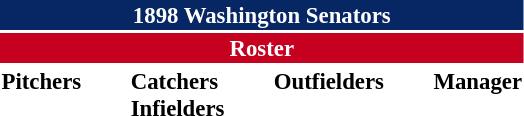<table class="toccolours" style="font-size: 95%;">
<tr>
<th colspan="10" style="background-color: #072764; color: white; text-align: center;">1898 Washington Senators</th>
</tr>
<tr>
<td colspan="10" style="background-color: #c6011f; color: white; text-align: center;"><strong>Roster</strong></td>
</tr>
<tr>
<td valign="top"><strong>Pitchers</strong><br>









</td>
<td width="25px"></td>
<td valign="top"><strong>Catchers</strong><br>


<strong>Infielders</strong>












</td>
<td width="25px"></td>
<td valign="top"><strong>Outfielders</strong><br>








</td>
<td width="25px"></td>
<td valign="top"><strong>Manager</strong><br>


</td>
</tr>
<tr>
</tr>
</table>
